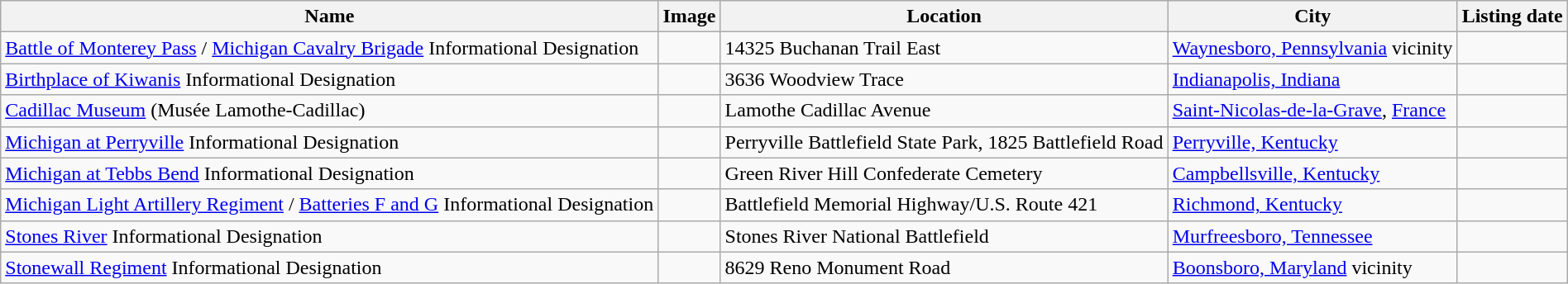<table class="wikitable sortable" style="width:100%">
<tr>
<th>Name</th>
<th>Image</th>
<th>Location</th>
<th>City</th>
<th>Listing date</th>
</tr>
<tr>
<td><a href='#'>Battle of Monterey Pass</a> / <a href='#'>Michigan Cavalry Brigade</a> Informational Designation</td>
<td></td>
<td>14325 Buchanan Trail East</td>
<td><a href='#'>Waynesboro, Pennsylvania</a> vicinity</td>
<td></td>
</tr>
<tr>
<td><a href='#'>Birthplace of Kiwanis</a> Informational Designation</td>
<td></td>
<td>3636 Woodview Trace</td>
<td><a href='#'>Indianapolis, Indiana</a></td>
<td></td>
</tr>
<tr>
<td><a href='#'>Cadillac Museum</a> (Musée Lamothe-Cadillac)</td>
<td></td>
<td>Lamothe Cadillac Avenue</td>
<td><a href='#'>Saint-Nicolas-de-la-Grave</a>, <a href='#'>France</a></td>
<td></td>
</tr>
<tr>
<td><a href='#'>Michigan at Perryville</a> Informational Designation</td>
<td></td>
<td>Perryville Battlefield State Park, 1825 Battlefield Road</td>
<td><a href='#'>Perryville, Kentucky</a></td>
<td></td>
</tr>
<tr>
<td><a href='#'>Michigan at Tebbs Bend</a> Informational Designation</td>
<td></td>
<td>Green River Hill Confederate Cemetery</td>
<td><a href='#'>Campbellsville, Kentucky</a></td>
<td></td>
</tr>
<tr>
<td><a href='#'>Michigan Light Artillery Regiment</a> / <a href='#'>Batteries F and G</a> Informational Designation</td>
<td></td>
<td>Battlefield Memorial Highway/U.S. Route 421</td>
<td><a href='#'>Richmond, Kentucky</a></td>
<td></td>
</tr>
<tr>
<td><a href='#'>Stones River</a> Informational Designation</td>
<td></td>
<td>Stones River National Battlefield</td>
<td><a href='#'>Murfreesboro, Tennessee</a></td>
<td></td>
</tr>
<tr>
<td><a href='#'>Stonewall Regiment</a> Informational Designation</td>
<td></td>
<td>8629 Reno Monument Road</td>
<td><a href='#'>Boonsboro, Maryland</a> vicinity</td>
<td></td>
</tr>
</table>
